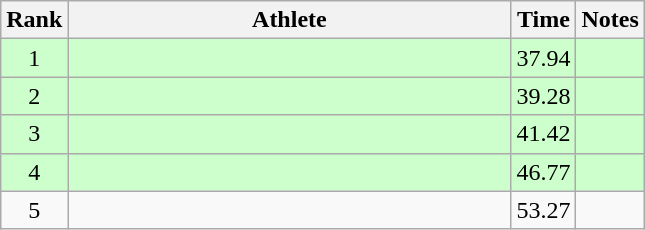<table class="wikitable" style="text-align:center">
<tr>
<th>Rank</th>
<th Style="width:18em">Athlete</th>
<th>Time</th>
<th>Notes</th>
</tr>
<tr style="background:#cfc">
<td>1</td>
<td style="text-align:left"></td>
<td>37.94</td>
<td></td>
</tr>
<tr style="background:#cfc">
<td>2</td>
<td style="text-align:left"></td>
<td>39.28</td>
<td></td>
</tr>
<tr style="background:#cfc">
<td>3</td>
<td style="text-align:left"></td>
<td>41.42</td>
<td></td>
</tr>
<tr style="background:#cfc">
<td>4</td>
<td style="text-align:left"></td>
<td>46.77</td>
<td></td>
</tr>
<tr>
<td>5</td>
<td style="text-align:left"></td>
<td>53.27</td>
<td></td>
</tr>
</table>
